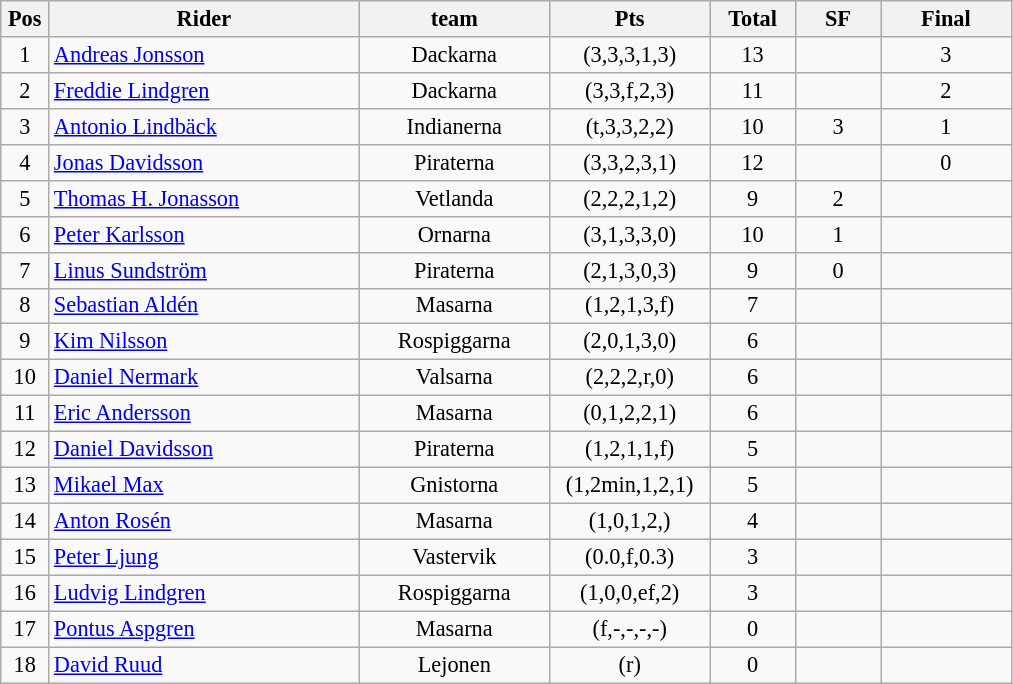<table class=wikitable style="font-size:93%;">
<tr>
<th width=25px>Pos</th>
<th width=200px>Rider</th>
<th width=120px>team</th>
<th width=100px>Pts</th>
<th width=50px>Total</th>
<th width=50px>SF</th>
<th width=80px>Final</th>
</tr>
<tr align=center>
<td>1</td>
<td align=left><a href='#'>Andreas Jonsson</a></td>
<td>Dackarna</td>
<td>(3,3,3,1,3)</td>
<td>13</td>
<td></td>
<td>3</td>
</tr>
<tr align=center>
<td>2</td>
<td align=left><a href='#'>Freddie Lindgren</a></td>
<td>Dackarna</td>
<td>(3,3,f,2,3)</td>
<td>11</td>
<td></td>
<td>2</td>
</tr>
<tr align=center>
<td>3</td>
<td align=left><a href='#'>Antonio Lindbäck</a></td>
<td>Indianerna</td>
<td>(t,3,3,2,2)</td>
<td>10</td>
<td>3</td>
<td>1</td>
</tr>
<tr align=center>
<td>4</td>
<td align=left><a href='#'>Jonas Davidsson</a></td>
<td>Piraterna</td>
<td>(3,3,2,3,1)</td>
<td>12</td>
<td></td>
<td>0</td>
</tr>
<tr align=center>
<td>5</td>
<td align=left><a href='#'>Thomas H. Jonasson</a></td>
<td>Vetlanda</td>
<td>(2,2,2,1,2)</td>
<td>9</td>
<td>2</td>
<td></td>
</tr>
<tr align=center>
<td>6</td>
<td align=left><a href='#'>Peter Karlsson</a></td>
<td>Ornarna</td>
<td>(3,1,3,3,0)</td>
<td>10</td>
<td>1</td>
<td></td>
</tr>
<tr align=center>
<td>7</td>
<td align=left><a href='#'>Linus Sundström</a></td>
<td>Piraterna</td>
<td>(2,1,3,0,3)</td>
<td>9</td>
<td>0</td>
<td></td>
</tr>
<tr align=center>
<td>8</td>
<td align=left><a href='#'>Sebastian Aldén</a></td>
<td>Masarna</td>
<td>(1,2,1,3,f)</td>
<td>7</td>
<td></td>
<td></td>
</tr>
<tr align=center>
<td>9</td>
<td align=left><a href='#'>Kim Nilsson</a></td>
<td>Rospiggarna</td>
<td>(2,0,1,3,0)</td>
<td>6</td>
<td></td>
<td></td>
</tr>
<tr align=center>
<td>10</td>
<td align=left><a href='#'>Daniel Nermark</a></td>
<td>Valsarna</td>
<td>(2,2,2,r,0)</td>
<td>6</td>
<td></td>
<td></td>
</tr>
<tr align=center>
<td>11</td>
<td align=left><a href='#'>Eric Andersson</a></td>
<td>Masarna</td>
<td>(0,1,2,2,1)</td>
<td>6</td>
<td></td>
<td></td>
</tr>
<tr align=center>
<td>12</td>
<td align=left><a href='#'>Daniel Davidsson</a></td>
<td>Piraterna</td>
<td>(1,2,1,1,f)</td>
<td>5</td>
<td></td>
<td></td>
</tr>
<tr align=center>
<td>13</td>
<td align=left><a href='#'>Mikael Max</a></td>
<td>Gnistorna</td>
<td>(1,2min,1,2,1)</td>
<td>5</td>
<td></td>
<td></td>
</tr>
<tr align=center>
<td>14</td>
<td align=left><a href='#'>Anton Rosén</a></td>
<td>Masarna</td>
<td>(1,0,1,2,)</td>
<td>4</td>
<td></td>
<td></td>
</tr>
<tr align=center>
<td>15</td>
<td align=left><a href='#'>Peter Ljung</a></td>
<td>Vastervik</td>
<td>(0.0,f,0.3)</td>
<td>3</td>
<td></td>
<td></td>
</tr>
<tr align=center>
<td>16</td>
<td align=left><a href='#'>Ludvig Lindgren</a></td>
<td>Rospiggarna</td>
<td>(1,0,0,ef,2)</td>
<td>3</td>
<td></td>
<td></td>
</tr>
<tr align=center>
<td>17</td>
<td align=left><a href='#'>Pontus Aspgren</a></td>
<td>Masarna</td>
<td>(f,-,-,-,-)</td>
<td>0</td>
<td></td>
<td></td>
</tr>
<tr align=center>
<td>18</td>
<td align=left><a href='#'>David Ruud</a></td>
<td>Lejonen</td>
<td>(r)</td>
<td>0</td>
<td></td>
<td></td>
</tr>
</table>
